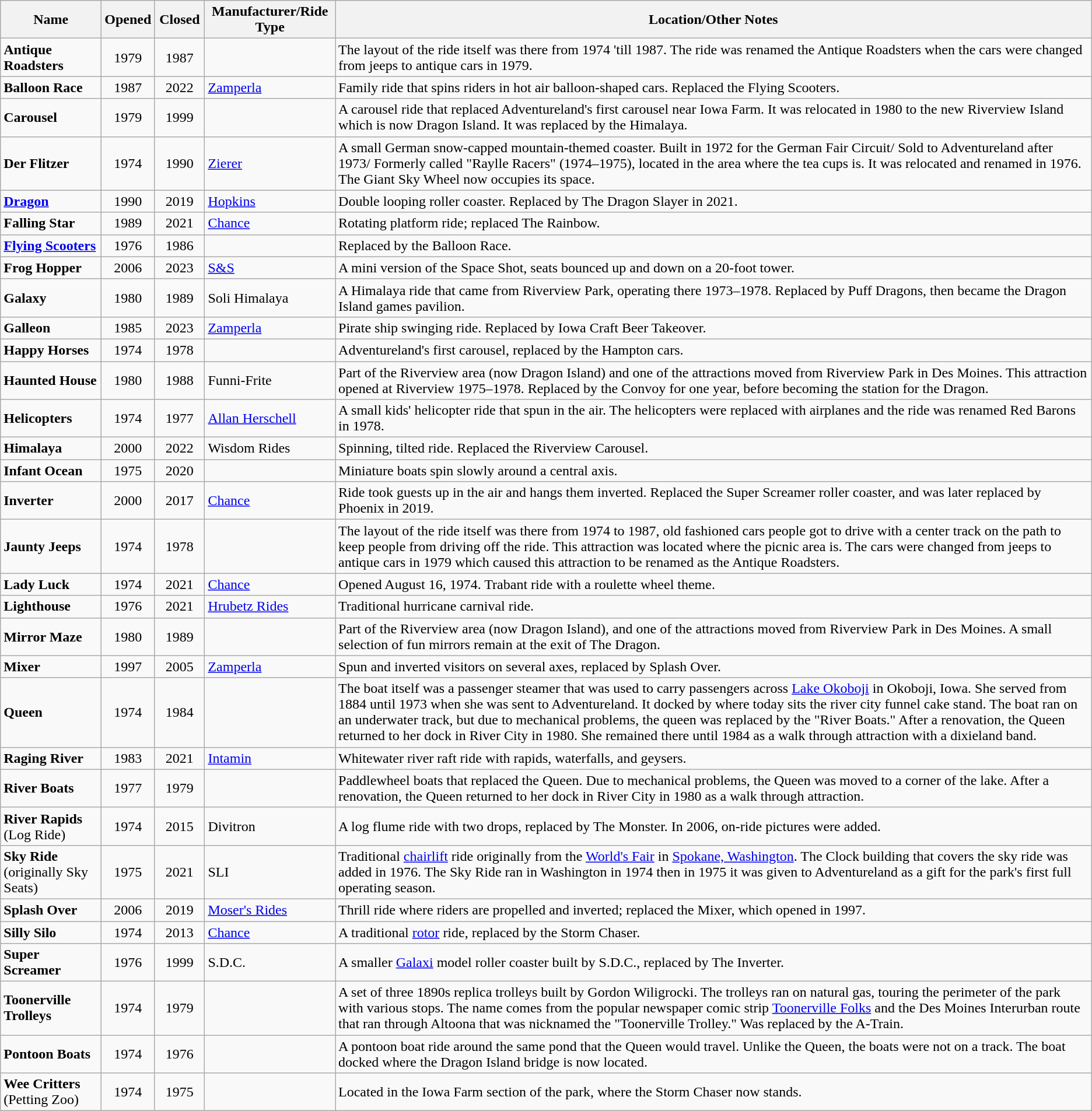<table class='wikitable sortable'>
<tr>
<th>Name</th>
<th width=50>Opened</th>
<th width=50>Closed</th>
<th>Manufacturer/Ride Type</th>
<th>Location/Other Notes</th>
</tr>
<tr>
<td><strong>Antique Roadsters</strong></td>
<td align=center>1979</td>
<td align=center>1987</td>
<td></td>
<td>The layout of the ride itself was there from 1974 'till 1987. The ride was renamed the Antique Roadsters when the cars were changed from jeeps to antique cars in 1979.</td>
</tr>
<tr>
<td><strong>Balloon Race</strong></td>
<td align=center>1987</td>
<td align=center>2022</td>
<td><a href='#'>Zamperla</a></td>
<td>Family ride that spins riders in hot air balloon-shaped cars. Replaced the Flying Scooters.</td>
</tr>
<tr>
<td><strong>Carousel</strong></td>
<td align=center>1979</td>
<td align=center>1999</td>
<td></td>
<td>A carousel ride that replaced Adventureland's first carousel near Iowa Farm. It was relocated in 1980 to the new Riverview Island which is now Dragon Island. It was replaced by the Himalaya.</td>
</tr>
<tr>
<td><strong>Der Flitzer</strong></td>
<td align=center>1974</td>
<td align=center>1990</td>
<td><a href='#'>Zierer</a></td>
<td>A small German snow-capped mountain-themed coaster. Built in 1972 for the German Fair Circuit/ Sold to Adventureland after 1973/ Formerly called "Raylle Racers" (1974–1975), located in the area where the tea cups is. It was relocated and renamed in 1976. The Giant Sky Wheel now occupies its space.</td>
</tr>
<tr>
<td><strong><a href='#'>Dragon</a></strong></td>
<td align=center>1990</td>
<td align=center>2019</td>
<td><a href='#'>Hopkins</a></td>
<td>Double looping roller coaster. Replaced by The Dragon Slayer in 2021.</td>
</tr>
<tr>
<td><strong>Falling Star</strong></td>
<td align=center>1989</td>
<td align=center>2021</td>
<td><a href='#'>Chance</a></td>
<td>Rotating platform ride; replaced The Rainbow.</td>
</tr>
<tr>
<td><strong><a href='#'>Flying Scooters</a></strong></td>
<td align=center>1976</td>
<td align=center>1986</td>
<td></td>
<td>Replaced by the Balloon Race.</td>
</tr>
<tr>
<td><strong>Frog Hopper</strong></td>
<td align=center>2006</td>
<td align=center>2023</td>
<td><a href='#'>S&S</a></td>
<td>A mini version of the Space Shot, seats bounced up and down on a 20-foot tower.</td>
</tr>
<tr>
<td><strong>Galaxy</strong></td>
<td align=center>1980</td>
<td align=center>1989</td>
<td>Soli Himalaya</td>
<td>A Himalaya ride that came from Riverview Park, operating there 1973–1978. Replaced by Puff Dragons, then became the Dragon Island games pavilion.</td>
</tr>
<tr>
<td><strong>Galleon</strong></td>
<td align=center>1985</td>
<td align=center>2023</td>
<td><a href='#'>Zamperla</a></td>
<td>Pirate ship swinging ride. Replaced by Iowa Craft Beer Takeover.</td>
</tr>
<tr>
<td><strong>Happy Horses</strong></td>
<td align=center>1974</td>
<td align=center>1978</td>
<td></td>
<td>Adventureland's first carousel, replaced by the Hampton cars.</td>
</tr>
<tr>
<td><strong>Haunted House </strong></td>
<td align=center>1980</td>
<td align=center>1988</td>
<td>Funni-Frite</td>
<td>Part of the Riverview area (now Dragon Island) and one of the attractions moved from Riverview Park in Des Moines. This attraction opened at Riverview 1975–1978. Replaced by the Convoy for one year, before becoming the station for the Dragon.</td>
</tr>
<tr>
<td><strong>Helicopters</strong></td>
<td align=center>1974</td>
<td align=center>1977</td>
<td><a href='#'>Allan Herschell</a></td>
<td>A small kids' helicopter ride that spun in the air. The helicopters were replaced with airplanes and the ride was renamed Red Barons in 1978.</td>
</tr>
<tr>
<td><strong>Himalaya</strong></td>
<td align=center>2000</td>
<td align=center>2022</td>
<td>Wisdom Rides</td>
<td>Spinning, tilted ride. Replaced the Riverview Carousel.</td>
</tr>
<tr>
<td><strong>Infant Ocean</strong></td>
<td align=center>1975</td>
<td align=center>2020</td>
<td></td>
<td>Miniature boats spin slowly around a central axis.</td>
</tr>
<tr>
<td><strong>Inverter</strong></td>
<td align=center>2000</td>
<td align=center>2017</td>
<td><a href='#'>Chance</a></td>
<td>Ride took guests up  in the air and hangs them inverted. Replaced the Super Screamer roller coaster, and was later replaced by Phoenix in 2019.</td>
</tr>
<tr>
<td><strong>Jaunty Jeeps</strong></td>
<td align=center>1974</td>
<td align=center>1978</td>
<td></td>
<td>The layout of the ride itself was there from 1974 to 1987, old fashioned cars people got to drive with a center track on the path to keep people from driving off the ride. This attraction was located where the picnic area is. The cars were changed from jeeps to antique cars in 1979 which caused this attraction to be renamed as the Antique Roadsters.</td>
</tr>
<tr>
<td><strong>Lady Luck</strong></td>
<td align=center>1974</td>
<td align=center>2021</td>
<td><a href='#'>Chance</a></td>
<td>Opened August 16, 1974. Trabant ride with a roulette wheel theme.</td>
</tr>
<tr>
<td><strong>Lighthouse</strong></td>
<td align=center>1976</td>
<td align=center>2021</td>
<td><a href='#'>Hrubetz Rides</a></td>
<td>Traditional hurricane carnival ride.</td>
</tr>
<tr>
<td><strong>Mirror Maze</strong></td>
<td align=center>1980</td>
<td align=center>1989</td>
<td></td>
<td>Part of the Riverview area (now Dragon Island), and one of the attractions moved from Riverview Park in Des Moines. A small selection of fun mirrors remain at the exit of The Dragon.</td>
</tr>
<tr>
<td><strong>Mixer</strong></td>
<td align=center>1997</td>
<td align=center>2005</td>
<td><a href='#'>Zamperla</a></td>
<td>Spun and inverted visitors on several axes, replaced by Splash Over.</td>
</tr>
<tr>
<td><strong>Queen</strong></td>
<td align=center>1974</td>
<td align=center>1984</td>
<td></td>
<td>The boat itself was a passenger steamer that was used to carry passengers across <a href='#'>Lake Okoboji</a> in Okoboji, Iowa. She served from 1884 until 1973 when she was sent to Adventureland. It docked by where today sits the river city funnel cake stand. The boat ran on an underwater track, but due to mechanical problems, the queen was replaced by the "River Boats." After a renovation, the Queen returned to her dock in River City in 1980. She remained there until 1984 as a walk through attraction with a dixieland band.</td>
</tr>
<tr>
<td><strong>Raging River</strong></td>
<td align=center>1983</td>
<td align=center>2021</td>
<td><a href='#'>Intamin</a></td>
<td>Whitewater river raft ride with rapids, waterfalls, and geysers.</td>
</tr>
<tr>
<td><strong>River Boats</strong></td>
<td align=center>1977</td>
<td align=center>1979</td>
<td></td>
<td>Paddlewheel boats that replaced the Queen. Due to mechanical problems, the Queen was moved to a corner of the lake. After a renovation, the Queen returned to her dock in River City in 1980 as a walk through attraction.</td>
</tr>
<tr>
<td><strong>River Rapids</strong> (Log Ride)</td>
<td align=center>1974</td>
<td align=center>2015</td>
<td>Divitron</td>
<td>A log flume ride with two drops, replaced by The Monster. In 2006, on-ride pictures were added.</td>
</tr>
<tr>
<td><strong>Sky Ride</strong> (originally Sky Seats)</td>
<td align=center>1975</td>
<td align=center>2021</td>
<td>SLI</td>
<td>Traditional <a href='#'>chairlift</a> ride originally from the <a href='#'>World's Fair</a> in <a href='#'>Spokane, Washington</a>. The Clock building that covers the sky ride was added in 1976. The Sky Ride ran in Washington in 1974 then in 1975 it was given to Adventureland as a gift for the park's first full operating season.</td>
</tr>
<tr>
<td><strong>Splash Over</strong></td>
<td align=center>2006</td>
<td align=center>2019</td>
<td><a href='#'>Moser's Rides</a></td>
<td>Thrill ride where riders are propelled and inverted; replaced the Mixer, which opened in 1997.</td>
</tr>
<tr>
<td><strong>Silly Silo</strong></td>
<td align=center>1974</td>
<td align=center>2013</td>
<td><a href='#'>Chance</a></td>
<td>A traditional <a href='#'>rotor</a> ride, replaced by the Storm Chaser.</td>
</tr>
<tr>
<td><strong>Super Screamer</strong></td>
<td align=center>1976</td>
<td align=center>1999</td>
<td>S.D.C.</td>
<td>A smaller <a href='#'>Galaxi</a> model roller coaster built by S.D.C., replaced by The Inverter.</td>
</tr>
<tr>
<td><strong>Toonerville Trolleys</strong></td>
<td align=center>1974</td>
<td align=center>1979</td>
<td></td>
<td>A set of three 1890s replica trolleys built by Gordon Wiligrocki. The trolleys ran on natural gas, touring the perimeter of the park with various stops. The name comes from the popular newspaper comic strip <a href='#'>Toonerville Folks</a> and the Des Moines Interurban route that ran through Altoona that was nicknamed the "Toonerville Trolley." Was replaced by the A-Train.</td>
</tr>
<tr>
<td><strong>Pontoon Boats</strong></td>
<td align=center>1974</td>
<td align=center>1976</td>
<td></td>
<td>A pontoon boat ride around the same pond that the Queen would travel. Unlike the Queen, the boats were not on a track. The boat docked where the Dragon Island bridge is now located.</td>
</tr>
<tr>
<td><strong>Wee Critters</strong> (Petting Zoo)</td>
<td align=center>1974</td>
<td align=center>1975</td>
<td></td>
<td>Located in the Iowa Farm section of the park, where the Storm Chaser now stands.</td>
</tr>
</table>
